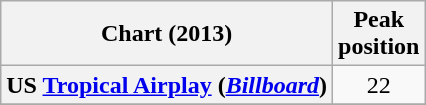<table class="wikitable plainrowheaders" style="text-align:center;">
<tr>
<th scope="col">Chart (2013)</th>
<th scope="col">Peak<br>position</th>
</tr>
<tr>
<th scope="row">US <a href='#'>Tropical Airplay</a> (<em><a href='#'>Billboard</a></em>)</th>
<td>22</td>
</tr>
<tr>
</tr>
</table>
